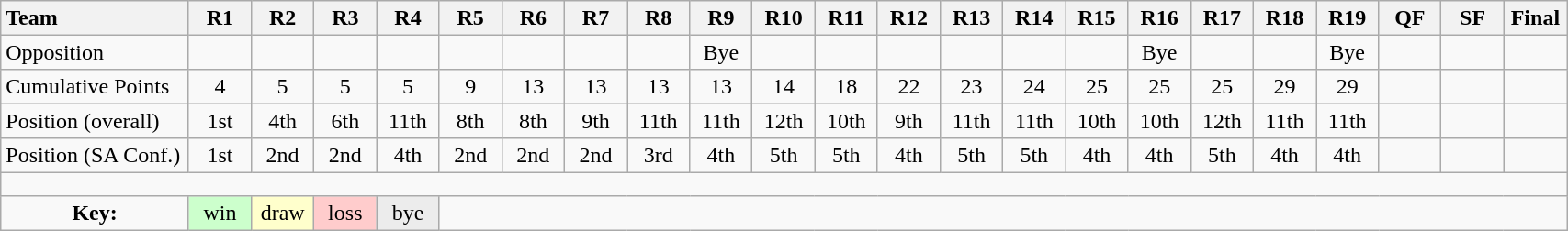<table class="wikitable" style="text-align:center; line-height:110%; width:90%; font-size:100%">
<tr>
<th style="text-align:left; width:12%;">Team</th>
<th style="width:4%;">R1</th>
<th style="width:4%;">R2</th>
<th style="width:4%;">R3</th>
<th style="width:4%;">R4</th>
<th style="width:4%;">R5</th>
<th style="width:4%;">R6</th>
<th style="width:4%;">R7</th>
<th style="width:4%;">R8</th>
<th style="width:4%;">R9</th>
<th style="width:4%;">R10</th>
<th style="width:4%;">R11</th>
<th style="width:4%;">R12</th>
<th style="width:4%;">R13</th>
<th style="width:4%;">R14</th>
<th style="width:4%;">R15</th>
<th style="width:4%;">R16</th>
<th style="width:4%;">R17</th>
<th style="width:4%;">R18</th>
<th style="width:4%;">R19</th>
<th style="width:4%;">QF</th>
<th style="width:4%;">SF</th>
<th style="width:4%;">Final</th>
</tr>
<tr>
<td style="text-align:left;">Opposition</td>
<td></td>
<td></td>
<td></td>
<td></td>
<td></td>
<td></td>
<td></td>
<td></td>
<td>Bye</td>
<td></td>
<td></td>
<td></td>
<td></td>
<td></td>
<td></td>
<td>Bye</td>
<td></td>
<td></td>
<td>Bye</td>
<td> </td>
<td> </td>
<td> </td>
</tr>
<tr>
<td style="text-align:left;">Cumulative Points</td>
<td>4</td>
<td>5</td>
<td>5</td>
<td>5</td>
<td>9</td>
<td>13</td>
<td>13</td>
<td>13</td>
<td>13</td>
<td>14</td>
<td>18</td>
<td>22</td>
<td>23</td>
<td>24</td>
<td>25</td>
<td>25</td>
<td>25</td>
<td>29</td>
<td>29</td>
<td> </td>
<td> </td>
<td> </td>
</tr>
<tr>
<td style="text-align:left;">Position (overall)</td>
<td>1st</td>
<td>4th</td>
<td>6th</td>
<td>11th</td>
<td>8th</td>
<td>8th</td>
<td>9th</td>
<td>11th</td>
<td>11th</td>
<td>12th</td>
<td>10th</td>
<td>9th</td>
<td>11th</td>
<td>11th</td>
<td>10th</td>
<td>10th</td>
<td>12th</td>
<td>11th</td>
<td>11th</td>
<td> </td>
<td> </td>
<td> </td>
</tr>
<tr>
<td style="text-align:left;">Position (SA Conf.)</td>
<td>1st</td>
<td>2nd</td>
<td>2nd</td>
<td>4th</td>
<td>2nd</td>
<td>2nd</td>
<td>2nd</td>
<td>3rd</td>
<td>4th</td>
<td>5th</td>
<td>5th</td>
<td>4th</td>
<td>5th</td>
<td>5th</td>
<td>4th</td>
<td>4th</td>
<td>5th</td>
<td>4th</td>
<td>4th</td>
<td> </td>
<td> </td>
<td> </td>
</tr>
<tr>
<td colspan=100% style="height:10px"></td>
</tr>
<tr>
<td><strong>Key:</strong></td>
<td style="background:#CCFFCC;">win</td>
<td style="background:#FFFFCC;">draw</td>
<td style="background:#FFCCCC;">loss</td>
<td style="background:#ECECEC;">bye</td>
<td colspan=100%></td>
</tr>
</table>
